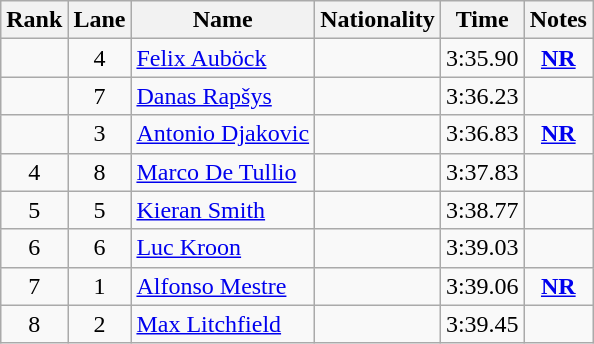<table class="wikitable sortable" style="text-align:center">
<tr>
<th>Rank</th>
<th>Lane</th>
<th>Name</th>
<th>Nationality</th>
<th>Time</th>
<th>Notes</th>
</tr>
<tr>
<td></td>
<td>4</td>
<td align=left><a href='#'>Felix Auböck</a></td>
<td align=left></td>
<td>3:35.90</td>
<td><strong><a href='#'>NR</a></strong></td>
</tr>
<tr>
<td></td>
<td>7</td>
<td align=left><a href='#'>Danas Rapšys</a></td>
<td align=left></td>
<td>3:36.23</td>
<td></td>
</tr>
<tr>
<td></td>
<td>3</td>
<td align=left><a href='#'>Antonio Djakovic</a></td>
<td align=left></td>
<td>3:36.83</td>
<td><strong><a href='#'>NR</a></strong></td>
</tr>
<tr>
<td>4</td>
<td>8</td>
<td align=left><a href='#'>Marco De Tullio</a></td>
<td align=left></td>
<td>3:37.83</td>
<td></td>
</tr>
<tr>
<td>5</td>
<td>5</td>
<td align=left><a href='#'>Kieran Smith</a></td>
<td align=left></td>
<td>3:38.77</td>
<td></td>
</tr>
<tr>
<td>6</td>
<td>6</td>
<td align=left><a href='#'>Luc Kroon</a></td>
<td align=left></td>
<td>3:39.03</td>
<td></td>
</tr>
<tr>
<td>7</td>
<td>1</td>
<td align=left><a href='#'>Alfonso Mestre</a></td>
<td align=left></td>
<td>3:39.06</td>
<td><strong><a href='#'>NR</a></strong></td>
</tr>
<tr>
<td>8</td>
<td>2</td>
<td align=left><a href='#'>Max Litchfield</a></td>
<td align=left></td>
<td>3:39.45</td>
<td></td>
</tr>
</table>
